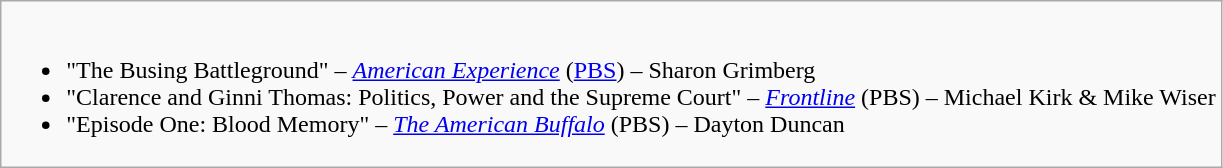<table class="wikitable">
<tr>
<td style="vertical-align:top;"><br><ul><li>"The Busing Battleground" – <em><a href='#'>American Experience</a></em> (<a href='#'>PBS</a>) – Sharon Grimberg</li><li>"Clarence and Ginni Thomas: Politics, Power and the Supreme Court" – <em><a href='#'>Frontline</a></em> (PBS) – Michael Kirk & Mike Wiser</li><li>"Episode One: Blood Memory" – <em><a href='#'>The American Buffalo</a></em> (PBS) – Dayton Duncan</li></ul></td>
</tr>
</table>
